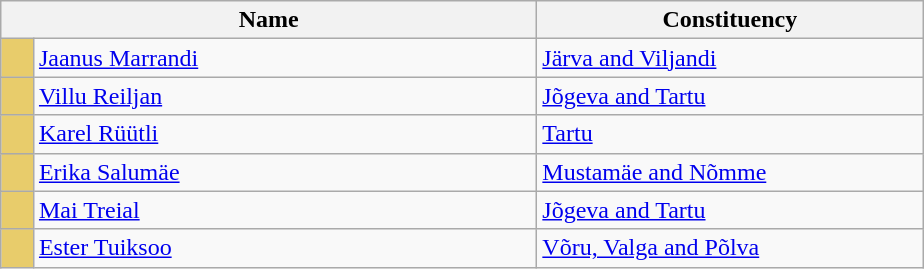<table class="wikitable collapsible collapsed">
<tr>
<th colspan=2 width=350>Name</th>
<th width=250>Constituency</th>
</tr>
<tr>
<td style="background-color:#e8cc6b"></td>
<td><a href='#'>Jaanus Marrandi</a></td>
<td><a href='#'>Järva and Viljandi</a></td>
</tr>
<tr>
<td style="background-color:#e8cc6b"></td>
<td><a href='#'>Villu Reiljan</a></td>
<td><a href='#'>Jõgeva and Tartu</a></td>
</tr>
<tr>
<td style="background-color:#e8cc6b"></td>
<td><a href='#'>Karel Rüütli</a></td>
<td><a href='#'>Tartu</a></td>
</tr>
<tr>
<td style="background-color:#e8cc6b"></td>
<td><a href='#'>Erika Salumäe</a></td>
<td><a href='#'>Mustamäe and Nõmme</a></td>
</tr>
<tr>
<td style="background-color:#e8cc6b"></td>
<td><a href='#'>Mai Treial</a></td>
<td><a href='#'>Jõgeva and Tartu</a></td>
</tr>
<tr>
<td style="background-color:#e8cc6b"></td>
<td><a href='#'>Ester Tuiksoo</a></td>
<td><a href='#'>Võru, Valga and Põlva</a></td>
</tr>
</table>
